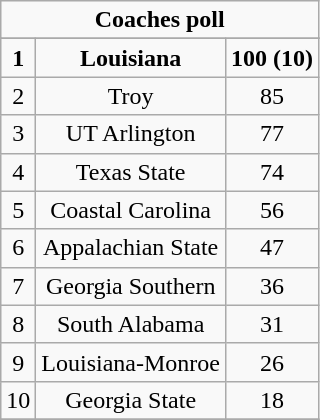<table class="wikitable">
<tr align="center">
<td align="center" Colspan="3"><strong>Coaches poll</strong></td>
</tr>
<tr align="center">
</tr>
<tr align="center">
<td><strong>1</strong></td>
<td><strong>Louisiana</strong></td>
<td><strong>100 (10)</strong></td>
</tr>
<tr align="center">
<td>2</td>
<td>Troy</td>
<td>85</td>
</tr>
<tr align="center">
<td>3</td>
<td>UT Arlington</td>
<td>77</td>
</tr>
<tr align="center">
<td>4</td>
<td>Texas State</td>
<td>74</td>
</tr>
<tr align="center">
<td>5</td>
<td>Coastal Carolina</td>
<td>56</td>
</tr>
<tr align="center">
<td>6</td>
<td>Appalachian State</td>
<td>47</td>
</tr>
<tr align="center">
<td>7</td>
<td>Georgia Southern</td>
<td>36</td>
</tr>
<tr align="center">
<td>8</td>
<td>South Alabama</td>
<td>31</td>
</tr>
<tr align="center">
<td>9</td>
<td>Louisiana-Monroe</td>
<td>26</td>
</tr>
<tr align="center">
<td>10</td>
<td>Georgia State</td>
<td>18</td>
</tr>
<tr align="center">
</tr>
</table>
